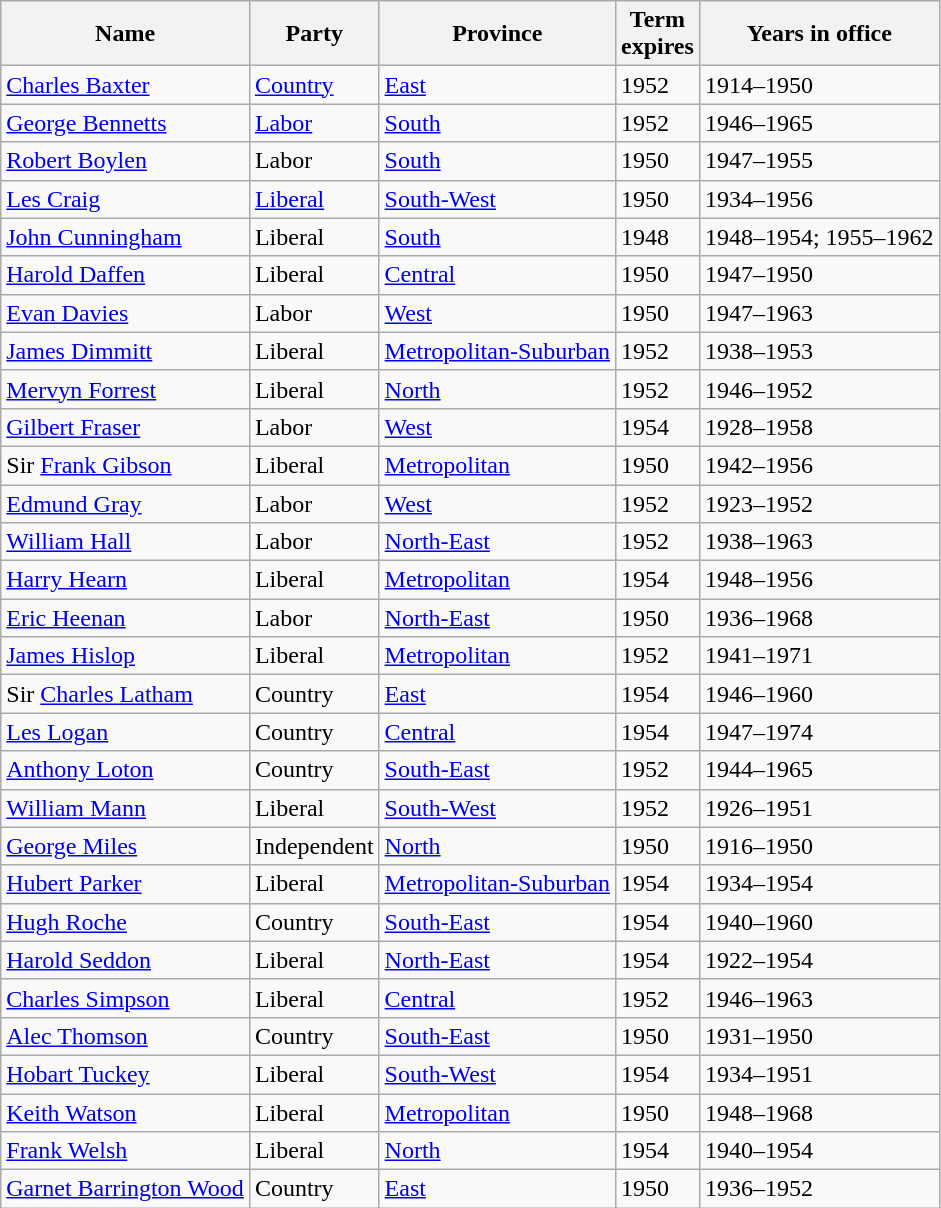<table class="wikitable sortable">
<tr>
<th><strong>Name</strong></th>
<th><strong>Party</strong></th>
<th><strong>Province</strong></th>
<th><strong>Term<br>expires</strong></th>
<th><strong>Years in office</strong></th>
</tr>
<tr>
<td><a href='#'>Charles Baxter</a></td>
<td><a href='#'>Country</a></td>
<td><a href='#'>East</a></td>
<td>1952</td>
<td>1914–1950</td>
</tr>
<tr>
<td><a href='#'>George Bennetts</a></td>
<td><a href='#'>Labor</a></td>
<td><a href='#'>South</a></td>
<td>1952</td>
<td>1946–1965</td>
</tr>
<tr>
<td><a href='#'>Robert Boylen</a></td>
<td>Labor</td>
<td><a href='#'>South</a></td>
<td>1950</td>
<td>1947–1955</td>
</tr>
<tr>
<td><a href='#'>Les Craig</a></td>
<td><a href='#'>Liberal</a></td>
<td><a href='#'>South-West</a></td>
<td>1950</td>
<td>1934–1956</td>
</tr>
<tr>
<td><a href='#'>John Cunningham</a></td>
<td>Liberal</td>
<td><a href='#'>South</a></td>
<td>1948</td>
<td>1948–1954; 1955–1962</td>
</tr>
<tr>
<td><a href='#'>Harold Daffen</a></td>
<td>Liberal</td>
<td><a href='#'>Central</a></td>
<td>1950</td>
<td>1947–1950</td>
</tr>
<tr>
<td><a href='#'>Evan Davies</a></td>
<td>Labor</td>
<td><a href='#'>West</a></td>
<td>1950</td>
<td>1947–1963</td>
</tr>
<tr>
<td><a href='#'>James Dimmitt</a></td>
<td>Liberal</td>
<td><a href='#'>Metropolitan-Suburban</a></td>
<td>1952</td>
<td>1938–1953</td>
</tr>
<tr>
<td><a href='#'>Mervyn Forrest</a></td>
<td>Liberal</td>
<td><a href='#'>North</a></td>
<td>1952</td>
<td>1946–1952</td>
</tr>
<tr>
<td><a href='#'>Gilbert Fraser</a></td>
<td>Labor</td>
<td><a href='#'>West</a></td>
<td>1954</td>
<td>1928–1958</td>
</tr>
<tr>
<td>Sir <a href='#'>Frank Gibson</a></td>
<td>Liberal</td>
<td><a href='#'>Metropolitan</a></td>
<td>1950</td>
<td>1942–1956</td>
</tr>
<tr>
<td><a href='#'>Edmund Gray</a></td>
<td>Labor</td>
<td><a href='#'>West</a></td>
<td>1952</td>
<td>1923–1952</td>
</tr>
<tr>
<td><a href='#'>William Hall</a></td>
<td>Labor</td>
<td><a href='#'>North-East</a></td>
<td>1952</td>
<td>1938–1963</td>
</tr>
<tr>
<td><a href='#'>Harry Hearn</a></td>
<td>Liberal</td>
<td><a href='#'>Metropolitan</a></td>
<td>1954</td>
<td>1948–1956</td>
</tr>
<tr>
<td><a href='#'>Eric Heenan</a></td>
<td>Labor</td>
<td><a href='#'>North-East</a></td>
<td>1950</td>
<td>1936–1968</td>
</tr>
<tr>
<td><a href='#'>James Hislop</a></td>
<td>Liberal</td>
<td><a href='#'>Metropolitan</a></td>
<td>1952</td>
<td>1941–1971</td>
</tr>
<tr>
<td>Sir <a href='#'>Charles Latham</a></td>
<td>Country</td>
<td><a href='#'>East</a></td>
<td>1954</td>
<td>1946–1960</td>
</tr>
<tr>
<td><a href='#'>Les Logan</a></td>
<td>Country</td>
<td><a href='#'>Central</a></td>
<td>1954</td>
<td>1947–1974</td>
</tr>
<tr>
<td><a href='#'>Anthony Loton</a></td>
<td>Country</td>
<td><a href='#'>South-East</a></td>
<td>1952</td>
<td>1944–1965</td>
</tr>
<tr>
<td><a href='#'>William Mann</a></td>
<td>Liberal</td>
<td><a href='#'>South-West</a></td>
<td>1952</td>
<td>1926–1951</td>
</tr>
<tr>
<td><a href='#'>George Miles</a></td>
<td>Independent</td>
<td><a href='#'>North</a></td>
<td>1950</td>
<td>1916–1950</td>
</tr>
<tr>
<td><a href='#'>Hubert Parker</a></td>
<td>Liberal</td>
<td><a href='#'>Metropolitan-Suburban</a></td>
<td>1954</td>
<td>1934–1954</td>
</tr>
<tr>
<td><a href='#'>Hugh Roche</a></td>
<td>Country</td>
<td><a href='#'>South-East</a></td>
<td>1954</td>
<td>1940–1960</td>
</tr>
<tr>
<td><a href='#'>Harold Seddon</a></td>
<td>Liberal</td>
<td><a href='#'>North-East</a></td>
<td>1954</td>
<td>1922–1954</td>
</tr>
<tr>
<td><a href='#'>Charles Simpson</a></td>
<td>Liberal</td>
<td><a href='#'>Central</a></td>
<td>1952</td>
<td>1946–1963</td>
</tr>
<tr>
<td><a href='#'>Alec Thomson</a></td>
<td>Country</td>
<td><a href='#'>South-East</a></td>
<td>1950</td>
<td>1931–1950</td>
</tr>
<tr>
<td><a href='#'>Hobart Tuckey</a></td>
<td>Liberal</td>
<td><a href='#'>South-West</a></td>
<td>1954</td>
<td>1934–1951</td>
</tr>
<tr>
<td><a href='#'>Keith Watson</a></td>
<td>Liberal</td>
<td><a href='#'>Metropolitan</a></td>
<td>1950</td>
<td>1948–1968</td>
</tr>
<tr>
<td><a href='#'>Frank Welsh</a></td>
<td>Liberal</td>
<td><a href='#'>North</a></td>
<td>1954</td>
<td>1940–1954</td>
</tr>
<tr>
<td><a href='#'>Garnet Barrington Wood</a></td>
<td>Country</td>
<td><a href='#'>East</a></td>
<td>1950</td>
<td>1936–1952</td>
</tr>
</table>
